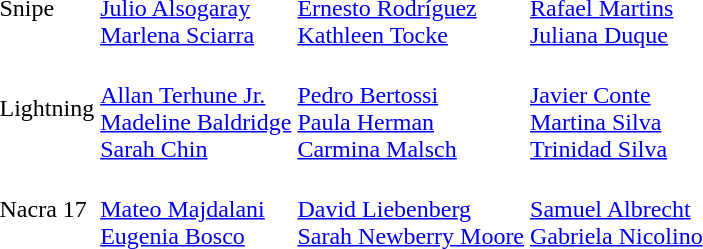<table>
<tr>
<td>Snipe<br></td>
<td><br><a href='#'>Julio Alsogaray</a><br><a href='#'>Marlena Sciarra</a></td>
<td><br><a href='#'>Ernesto Rodríguez</a><br><a href='#'>Kathleen Tocke</a></td>
<td><br><a href='#'>Rafael Martins</a><br><a href='#'>Juliana Duque</a></td>
</tr>
<tr>
<td>Lightning<br></td>
<td><br><a href='#'>Allan Terhune Jr.</a><br><a href='#'>Madeline Baldridge</a><br><a href='#'>Sarah Chin</a></td>
<td><br><a href='#'>Pedro Bertossi</a><br><a href='#'>Paula Herman</a><br><a href='#'>Carmina Malsch</a></td>
<td><br><a href='#'>Javier Conte</a><br><a href='#'>Martina Silva</a><br><a href='#'>Trinidad Silva</a></td>
</tr>
<tr>
<td>Nacra 17<br></td>
<td><br><a href='#'>Mateo Majdalani</a><br><a href='#'>Eugenia Bosco</a></td>
<td><br><a href='#'>David Liebenberg</a><br><a href='#'>Sarah Newberry Moore</a></td>
<td><br><a href='#'>Samuel Albrecht</a><br><a href='#'>Gabriela Nicolino</a></td>
</tr>
</table>
